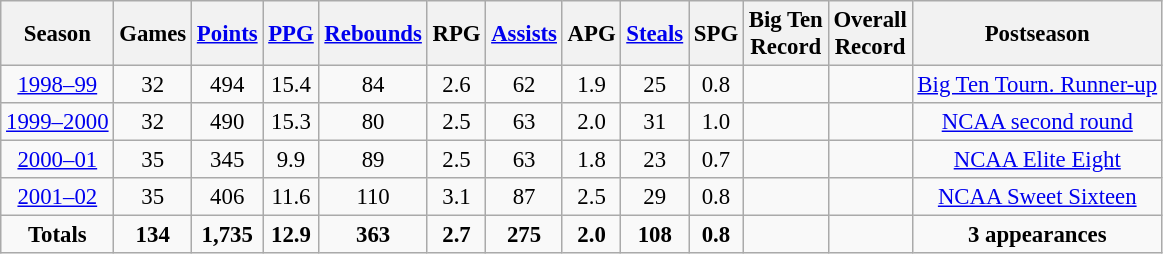<table class="wikitable sortable" style="font-size:95%;">
<tr>
<th>Season</th>
<th>Games</th>
<th><a href='#'>Points</a></th>
<th><a href='#'>PPG</a></th>
<th><a href='#'>Rebounds</a></th>
<th>RPG</th>
<th><a href='#'>Assists</a></th>
<th>APG</th>
<th><a href='#'>Steals</a></th>
<th>SPG</th>
<th>Big Ten <br>Record</th>
<th>Overall <br>Record</th>
<th class=unsortable>Postseason</th>
</tr>
<tr align="center">
<td><a href='#'>1998–99</a></td>
<td>32</td>
<td>494</td>
<td>15.4</td>
<td>84</td>
<td>2.6</td>
<td>62</td>
<td>1.9</td>
<td>25</td>
<td>0.8</td>
<td></td>
<td></td>
<td><a href='#'>Big Ten Tourn. Runner-up</a></td>
</tr>
<tr align="center">
<td><a href='#'>1999–2000</a></td>
<td>32</td>
<td>490</td>
<td>15.3</td>
<td>80</td>
<td>2.5</td>
<td>63</td>
<td>2.0</td>
<td>31</td>
<td>1.0</td>
<td></td>
<td></td>
<td><a href='#'>NCAA second round</a></td>
</tr>
<tr align="center">
<td><a href='#'>2000–01</a></td>
<td>35</td>
<td>345</td>
<td>9.9</td>
<td>89</td>
<td>2.5</td>
<td>63</td>
<td>1.8</td>
<td>23</td>
<td>0.7</td>
<td></td>
<td></td>
<td><a href='#'>NCAA Elite Eight</a></td>
</tr>
<tr align="center">
<td><a href='#'>2001–02</a></td>
<td>35</td>
<td>406</td>
<td>11.6</td>
<td>110</td>
<td>3.1</td>
<td>87</td>
<td>2.5</td>
<td>29</td>
<td>0.8</td>
<td></td>
<td></td>
<td><a href='#'>NCAA Sweet Sixteen</a></td>
</tr>
<tr align="center">
<td><strong>Totals</strong></td>
<td><strong>134</strong></td>
<td><strong>1,735</strong></td>
<td><strong>12.9</strong></td>
<td><strong>363</strong></td>
<td><strong>2.7</strong></td>
<td><strong>275</strong></td>
<td><strong>2.0</strong></td>
<td><strong>108</strong></td>
<td><strong>0.8</strong></td>
<td><strong></strong></td>
<td><strong></strong></td>
<td><strong>3 appearances</strong></td>
</tr>
</table>
